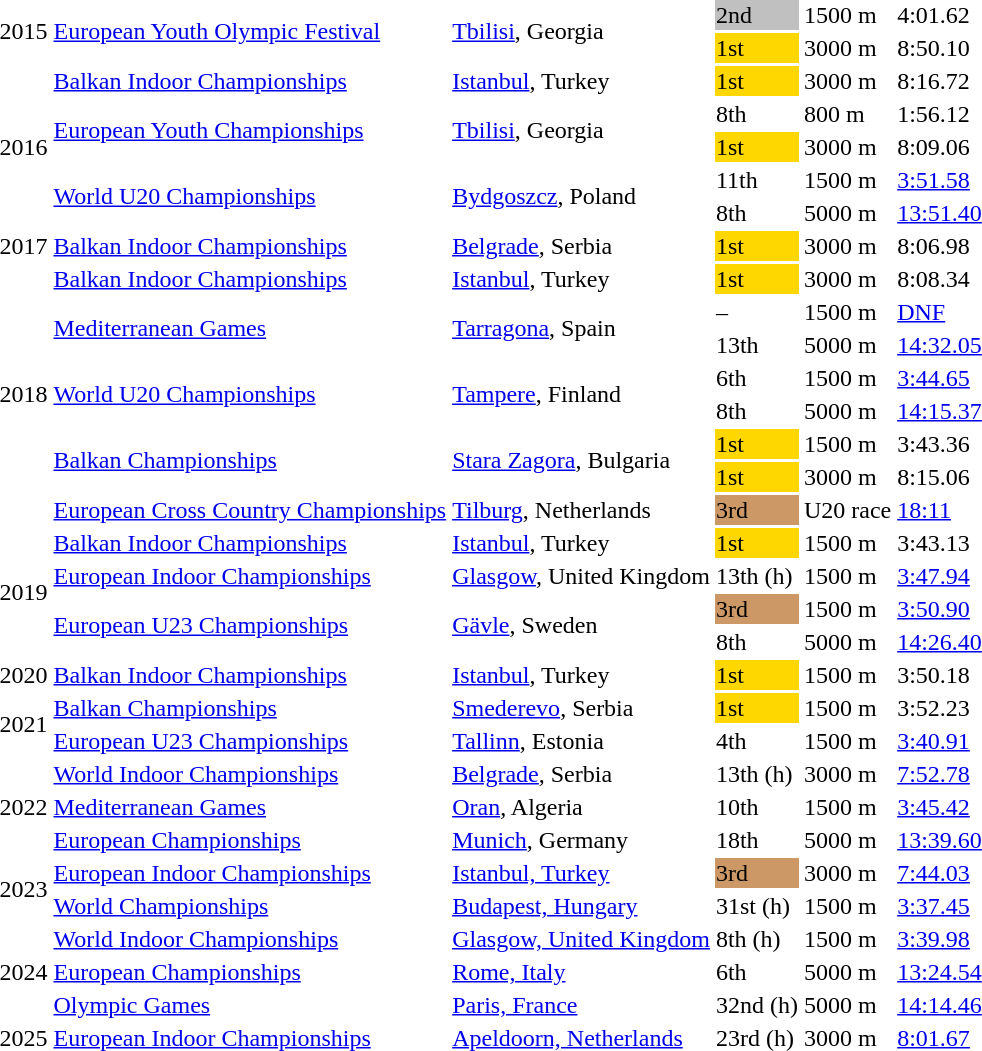<table>
<tr>
<td rowspan=2>2015</td>
<td rowspan=2><a href='#'>European Youth Olympic Festival</a></td>
<td rowspan=2><a href='#'>Tbilisi</a>, Georgia</td>
<td bgcolor=silver>2nd</td>
<td>1500 m</td>
<td>4:01.62</td>
</tr>
<tr>
<td bgcolor=gold>1st</td>
<td>3000 m</td>
<td>8:50.10</td>
</tr>
<tr>
<td rowspan=5>2016</td>
<td><a href='#'>Balkan Indoor Championships</a></td>
<td><a href='#'>Istanbul</a>, Turkey</td>
<td bgcolor=gold>1st</td>
<td>3000 m</td>
<td>8:16.72</td>
</tr>
<tr>
<td rowspan=2><a href='#'>European Youth Championships</a></td>
<td rowspan=2><a href='#'>Tbilisi</a>, Georgia</td>
<td>8th</td>
<td>800 m</td>
<td>1:56.12</td>
</tr>
<tr>
<td bgcolor=gold>1st</td>
<td>3000 m</td>
<td>8:09.06</td>
</tr>
<tr>
<td rowspan=2><a href='#'>World U20 Championships</a></td>
<td rowspan=2><a href='#'>Bydgoszcz</a>, Poland</td>
<td>11th</td>
<td>1500 m</td>
<td><a href='#'>3:51.58</a></td>
</tr>
<tr>
<td>8th</td>
<td>5000 m</td>
<td><a href='#'>13:51.40</a></td>
</tr>
<tr>
<td>2017</td>
<td><a href='#'>Balkan Indoor Championships</a></td>
<td><a href='#'>Belgrade</a>, Serbia</td>
<td bgcolor=gold>1st</td>
<td>3000 m</td>
<td>8:06.98</td>
</tr>
<tr>
<td rowspan=8>2018</td>
<td><a href='#'>Balkan Indoor Championships</a></td>
<td><a href='#'>Istanbul</a>, Turkey</td>
<td bgcolor=gold>1st</td>
<td>3000 m</td>
<td>8:08.34</td>
</tr>
<tr>
<td rowspan=2><a href='#'>Mediterranean Games</a></td>
<td rowspan=2><a href='#'>Tarragona</a>, Spain</td>
<td>–</td>
<td>1500 m</td>
<td><a href='#'>DNF</a></td>
</tr>
<tr>
<td>13th</td>
<td>5000 m</td>
<td><a href='#'>14:32.05</a></td>
</tr>
<tr>
<td rowspan=2><a href='#'>World U20 Championships</a></td>
<td rowspan=2><a href='#'>Tampere</a>, Finland</td>
<td>6th</td>
<td>1500 m</td>
<td><a href='#'>3:44.65</a></td>
</tr>
<tr>
<td>8th</td>
<td>5000 m</td>
<td><a href='#'>14:15.37</a></td>
</tr>
<tr>
<td rowspan=2><a href='#'>Balkan Championships</a></td>
<td rowspan=2><a href='#'>Stara Zagora</a>, Bulgaria</td>
<td bgcolor=gold>1st</td>
<td>1500 m</td>
<td>3:43.36</td>
</tr>
<tr>
<td bgcolor=gold>1st</td>
<td>3000 m</td>
<td>8:15.06</td>
</tr>
<tr>
<td><a href='#'>European Cross Country Championships</a></td>
<td><a href='#'>Tilburg</a>, Netherlands</td>
<td bgcolor=cc9966>3rd</td>
<td>U20 race</td>
<td><a href='#'>18:11</a></td>
</tr>
<tr>
<td rowspan=4>2019</td>
<td><a href='#'>Balkan Indoor Championships</a></td>
<td><a href='#'>Istanbul</a>, Turkey</td>
<td bgcolor=gold>1st</td>
<td>1500 m</td>
<td>3:43.13</td>
</tr>
<tr>
<td><a href='#'>European Indoor Championships</a></td>
<td><a href='#'>Glasgow</a>, United Kingdom</td>
<td>13th (h)</td>
<td>1500 m</td>
<td><a href='#'>3:47.94</a></td>
</tr>
<tr>
<td rowspan=2><a href='#'>European U23 Championships</a></td>
<td rowspan=2><a href='#'>Gävle</a>, Sweden</td>
<td bgcolor=cc9966>3rd</td>
<td>1500 m</td>
<td><a href='#'>3:50.90</a></td>
</tr>
<tr>
<td>8th</td>
<td>5000 m</td>
<td><a href='#'>14:26.40</a></td>
</tr>
<tr>
<td>2020</td>
<td><a href='#'>Balkan Indoor Championships</a></td>
<td><a href='#'>Istanbul</a>, Turkey</td>
<td bgcolor=gold>1st</td>
<td>1500 m</td>
<td>3:50.18</td>
</tr>
<tr>
<td rowspan=2>2021</td>
<td><a href='#'>Balkan Championships</a></td>
<td><a href='#'>Smederevo</a>, Serbia</td>
<td bgcolor=gold>1st</td>
<td>1500 m</td>
<td>3:52.23</td>
</tr>
<tr>
<td><a href='#'>European U23 Championships</a></td>
<td><a href='#'>Tallinn</a>, Estonia</td>
<td>4th</td>
<td>1500 m</td>
<td><a href='#'>3:40.91</a></td>
</tr>
<tr>
<td rowspan=3>2022</td>
<td><a href='#'>World Indoor Championships</a></td>
<td><a href='#'>Belgrade</a>, Serbia</td>
<td>13th (h)</td>
<td>3000 m</td>
<td><a href='#'>7:52.78</a></td>
</tr>
<tr>
<td><a href='#'>Mediterranean Games</a></td>
<td><a href='#'>Oran</a>, Algeria</td>
<td>10th</td>
<td>1500 m</td>
<td><a href='#'>3:45.42</a></td>
</tr>
<tr>
<td><a href='#'>European Championships</a></td>
<td><a href='#'>Munich</a>, Germany</td>
<td>18th</td>
<td>5000 m</td>
<td><a href='#'>13:39.60</a></td>
</tr>
<tr>
<td rowspan=2>2023</td>
<td><a href='#'>European Indoor Championships</a></td>
<td><a href='#'>Istanbul, Turkey</a></td>
<td bgcolor=cc9966>3rd</td>
<td>3000 m</td>
<td><a href='#'>7:44.03</a></td>
</tr>
<tr>
<td><a href='#'>World Championships</a></td>
<td><a href='#'>Budapest, Hungary</a></td>
<td>31st (h)</td>
<td>1500 m</td>
<td><a href='#'>3:37.45</a></td>
</tr>
<tr>
<td rowspan=3>2024</td>
<td><a href='#'>World Indoor Championships</a></td>
<td><a href='#'>Glasgow, United Kingdom</a></td>
<td>8th (h)</td>
<td>1500 m</td>
<td><a href='#'>3:39.98</a></td>
</tr>
<tr>
<td><a href='#'>European Championships</a></td>
<td><a href='#'>Rome, Italy</a></td>
<td>6th</td>
<td>5000 m</td>
<td><a href='#'>13:24.54</a></td>
</tr>
<tr>
<td><a href='#'>Olympic Games</a></td>
<td><a href='#'>Paris, France</a></td>
<td>32nd (h)</td>
<td>5000 m</td>
<td><a href='#'>14:14.46</a></td>
</tr>
<tr>
<td>2025</td>
<td><a href='#'>European Indoor Championships</a></td>
<td><a href='#'>Apeldoorn, Netherlands</a></td>
<td>23rd (h)</td>
<td>3000 m</td>
<td><a href='#'>8:01.67</a></td>
</tr>
</table>
